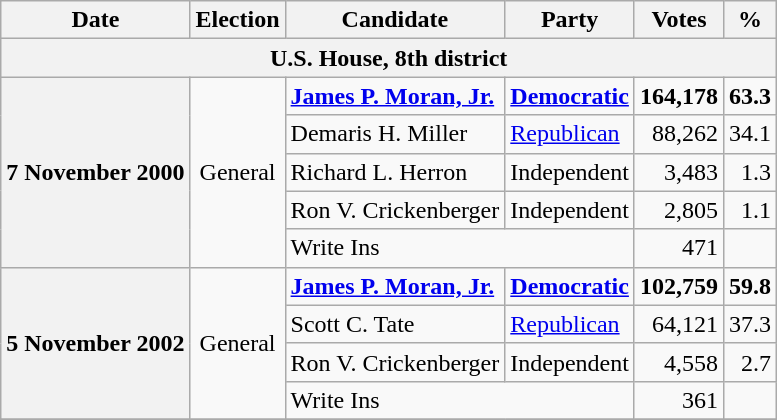<table class="wikitable">
<tr>
<th>Date</th>
<th>Election</th>
<th>Candidate</th>
<th>Party</th>
<th>Votes</th>
<th>%</th>
</tr>
<tr>
<th colspan="6">U.S. House, 8th district</th>
</tr>
<tr>
<th rowspan="5">7 November 2000</th>
<td rowspan="5" align="center">General</td>
<td><strong><a href='#'>James P. Moran, Jr.</a></strong></td>
<td><strong><a href='#'>Democratic</a></strong></td>
<td align="right"><strong>164,178</strong></td>
<td align="right"><strong>63.3</strong></td>
</tr>
<tr>
<td>Demaris H. Miller</td>
<td><a href='#'>Republican</a></td>
<td align="right">88,262</td>
<td align="right">34.1</td>
</tr>
<tr>
<td>Richard L. Herron</td>
<td>Independent</td>
<td align="right">3,483</td>
<td align="right">1.3</td>
</tr>
<tr>
<td>Ron V. Crickenberger</td>
<td>Independent</td>
<td align="right">2,805</td>
<td align="right">1.1</td>
</tr>
<tr>
<td colspan="2">Write Ins</td>
<td align="right">471</td>
<td align="right"></td>
</tr>
<tr>
<th rowspan="4">5 November 2002</th>
<td rowspan="4" align="center">General</td>
<td><strong><a href='#'>James P. Moran, Jr.</a></strong></td>
<td><strong><a href='#'>Democratic</a></strong></td>
<td align="right"><strong>102,759</strong></td>
<td align="right"><strong>59.8</strong></td>
</tr>
<tr>
<td>Scott C. Tate</td>
<td><a href='#'>Republican</a></td>
<td align="right">64,121</td>
<td align="right">37.3</td>
</tr>
<tr>
<td>Ron V. Crickenberger</td>
<td>Independent</td>
<td align="right">4,558</td>
<td align="right">2.7</td>
</tr>
<tr>
<td colspan="2">Write Ins</td>
<td align="right">361</td>
<td align="right"></td>
</tr>
<tr>
</tr>
</table>
